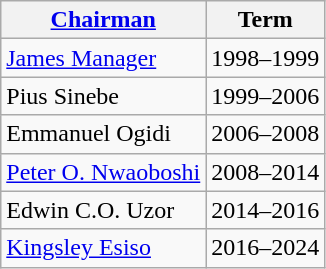<table class="wikitable sortable">
<tr>
<th><a href='#'>Chairman</a></th>
<th>Term</th>
</tr>
<tr>
<td><a href='#'>James Manager</a></td>
<td>1998–1999</td>
</tr>
<tr>
<td>Pius Sinebe</td>
<td>1999–2006</td>
</tr>
<tr>
<td>Emmanuel Ogidi</td>
<td>2006–2008</td>
</tr>
<tr>
<td><a href='#'>Peter O. Nwaoboshi</a></td>
<td>2008–2014</td>
</tr>
<tr>
<td>Edwin C.O. Uzor</td>
<td>2014–2016</td>
</tr>
<tr>
<td><a href='#'>Kingsley Esiso</a></td>
<td>2016–2024</td>
</tr>
</table>
